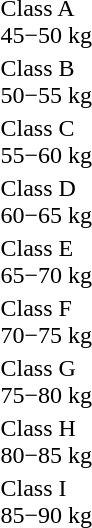<table>
<tr>
<td rowspan=2>Class A<br>45−50 kg</td>
<td rowspan=2></td>
<td rowspan=2></td>
<td></td>
</tr>
<tr>
<td></td>
</tr>
<tr>
<td rowspan=2>Class B<br>50−55 kg</td>
<td rowspan=2></td>
<td rowspan=2></td>
<td></td>
</tr>
<tr>
<td></td>
</tr>
<tr>
<td rowspan=2>Class C<br>55−60 kg</td>
<td rowspan=2></td>
<td rowspan=2></td>
<td></td>
</tr>
<tr>
<td></td>
</tr>
<tr>
<td rowspan=2>Class D<br>60−65 kg</td>
<td rowspan=2></td>
<td rowspan=2></td>
<td></td>
</tr>
<tr>
<td></td>
</tr>
<tr>
<td rowspan=2>Class E<br>65−70 kg</td>
<td rowspan=2></td>
<td rowspan=2></td>
<td></td>
</tr>
<tr>
<td></td>
</tr>
<tr>
<td rowspan=2>Class F<br>70−75 kg</td>
<td rowspan=2></td>
<td rowspan=2></td>
<td></td>
</tr>
<tr>
<td></td>
</tr>
<tr>
<td rowspan=2>Class G<br>75−80 kg</td>
<td rowspan=2></td>
<td rowspan=2></td>
<td></td>
</tr>
<tr>
<td></td>
</tr>
<tr>
<td rowspan=2>Class H<br>80−85 kg</td>
<td rowspan=2></td>
<td rowspan=2></td>
<td></td>
</tr>
<tr>
<td></td>
</tr>
<tr>
<td rowspan=2>Class I<br>85−90 kg</td>
<td rowspan=2></td>
<td rowspan=2></td>
<td></td>
</tr>
<tr>
<td></td>
</tr>
</table>
